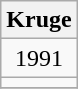<table class="wikitable" style="margin: 0.5em auto; text-align: center;">
<tr>
<th colspan="1">Kruge</th>
</tr>
<tr>
<td>1991</td>
</tr>
<tr>
<td></td>
</tr>
<tr>
</tr>
</table>
